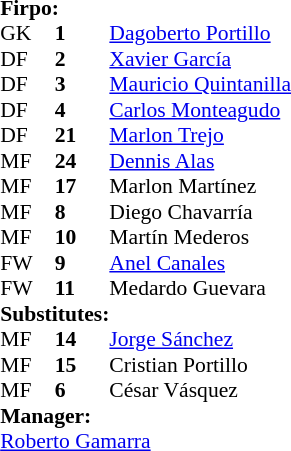<table style="font-size: 90%" cellspacing="0" cellpadding="0" align=right>
<tr>
<td colspan="4"><strong>Firpo:</strong></td>
</tr>
<tr>
<th width="25"></th>
<th width="25"></th>
</tr>
<tr>
<td>GK</td>
<td><strong>1</strong></td>
<td> <a href='#'>Dagoberto Portillo</a></td>
</tr>
<tr>
<td>DF</td>
<td><strong>2</strong></td>
<td> <a href='#'>Xavier García</a></td>
</tr>
<tr>
<td>DF</td>
<td><strong>3</strong></td>
<td> <a href='#'>Mauricio Quintanilla</a></td>
</tr>
<tr>
<td>DF</td>
<td><strong>4</strong></td>
<td> <a href='#'>Carlos Monteagudo</a></td>
</tr>
<tr>
<td>DF</td>
<td><strong>21</strong></td>
<td> <a href='#'>Marlon Trejo</a></td>
<td></td>
<td></td>
</tr>
<tr>
<td>MF</td>
<td><strong>24</strong></td>
<td> <a href='#'>Dennis Alas</a></td>
</tr>
<tr>
<td>MF</td>
<td><strong>17</strong></td>
<td> Marlon Martínez</td>
<td></td>
<td></td>
</tr>
<tr>
<td>MF</td>
<td><strong>8</strong></td>
<td> Diego Chavarría</td>
<td></td>
<td></td>
</tr>
<tr>
<td>MF</td>
<td><strong>10</strong></td>
<td> Martín Mederos</td>
<td></td>
<td> </td>
</tr>
<tr>
<td>FW</td>
<td><strong>9</strong></td>
<td> <a href='#'>Anel Canales</a></td>
<td></td>
<td></td>
</tr>
<tr>
<td>FW</td>
<td><strong>11</strong></td>
<td> Medardo Guevara</td>
<td></td>
<td>  </td>
</tr>
<tr>
<td colspan=2><strong>Substitutes:</strong></td>
</tr>
<tr>
<td>MF</td>
<td><strong>14</strong></td>
<td> <a href='#'>Jorge Sánchez</a></td>
<td></td>
<td></td>
</tr>
<tr>
<td>MF</td>
<td><strong>15</strong></td>
<td> Cristian Portillo</td>
<td></td>
<td></td>
</tr>
<tr>
<td>MF</td>
<td><strong>6</strong></td>
<td> César Vásquez</td>
<td></td>
<td> </td>
</tr>
<tr>
<td colspan=3><strong>Manager:</strong></td>
</tr>
<tr>
<td colspan=4> <a href='#'>Roberto Gamarra</a></td>
</tr>
</table>
